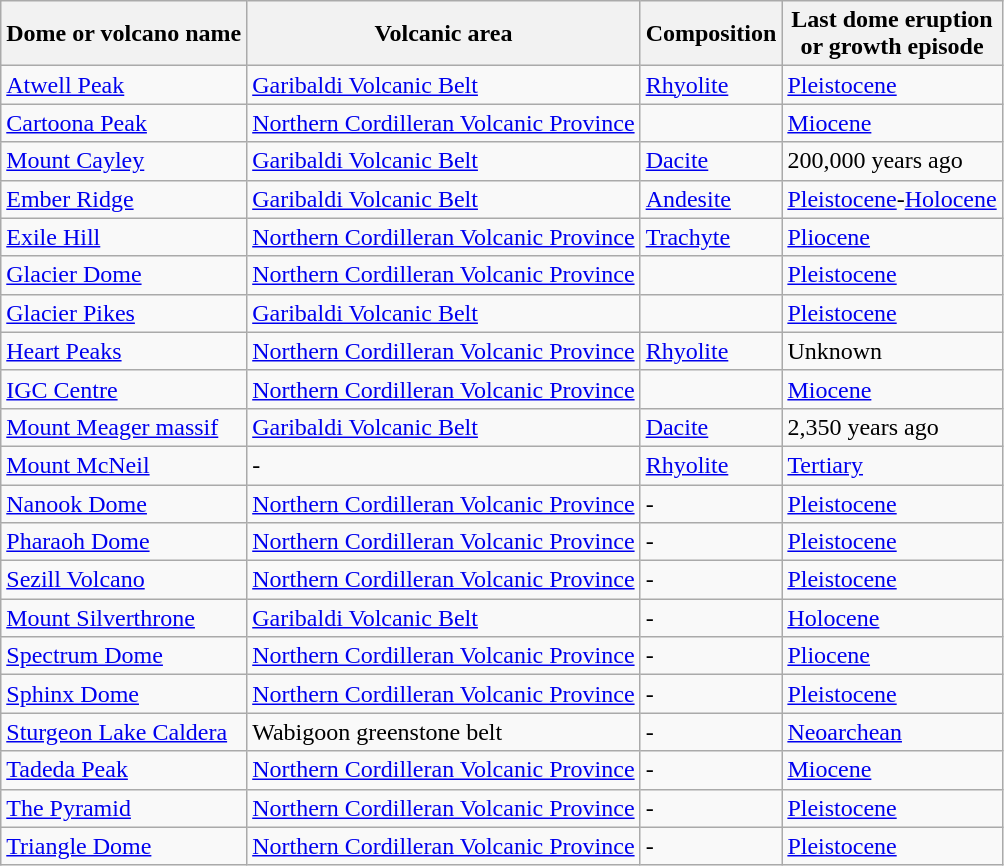<table class="wikitable sortable">
<tr>
<th>Dome or volcano name</th>
<th>Volcanic area</th>
<th>Composition</th>
<th>Last dome eruption<br>or growth episode</th>
</tr>
<tr>
<td><a href='#'>Atwell Peak</a></td>
<td><a href='#'>Garibaldi Volcanic Belt</a></td>
<td><a href='#'>Rhyolite</a></td>
<td><a href='#'>Pleistocene</a></td>
</tr>
<tr>
<td><a href='#'>Cartoona Peak</a></td>
<td><a href='#'>Northern Cordilleran Volcanic Province</a></td>
<td></td>
<td><a href='#'>Miocene</a></td>
</tr>
<tr>
<td><a href='#'>Mount Cayley</a></td>
<td><a href='#'>Garibaldi Volcanic Belt</a></td>
<td><a href='#'>Dacite</a></td>
<td>200,000 years ago</td>
</tr>
<tr>
<td><a href='#'>Ember Ridge</a></td>
<td><a href='#'>Garibaldi Volcanic Belt</a></td>
<td><a href='#'>Andesite</a></td>
<td><a href='#'>Pleistocene</a>-<a href='#'>Holocene</a></td>
</tr>
<tr>
<td><a href='#'>Exile Hill</a></td>
<td><a href='#'>Northern Cordilleran Volcanic Province</a></td>
<td><a href='#'>Trachyte</a></td>
<td><a href='#'>Pliocene</a></td>
</tr>
<tr>
<td><a href='#'>Glacier Dome</a></td>
<td><a href='#'>Northern Cordilleran Volcanic Province</a></td>
<td></td>
<td><a href='#'>Pleistocene</a></td>
</tr>
<tr>
<td><a href='#'>Glacier Pikes</a></td>
<td><a href='#'>Garibaldi Volcanic Belt</a></td>
<td></td>
<td><a href='#'>Pleistocene</a></td>
</tr>
<tr>
<td><a href='#'>Heart Peaks</a></td>
<td><a href='#'>Northern Cordilleran Volcanic Province</a></td>
<td><a href='#'>Rhyolite</a></td>
<td>Unknown</td>
</tr>
<tr>
<td><a href='#'>IGC Centre</a></td>
<td><a href='#'>Northern Cordilleran Volcanic Province</a></td>
<td></td>
<td><a href='#'>Miocene</a></td>
</tr>
<tr>
<td><a href='#'>Mount Meager massif</a></td>
<td><a href='#'>Garibaldi Volcanic Belt</a></td>
<td><a href='#'>Dacite</a></td>
<td>2,350 years ago</td>
</tr>
<tr>
<td><a href='#'>Mount McNeil</a></td>
<td>-</td>
<td><a href='#'>Rhyolite</a></td>
<td><a href='#'>Tertiary</a></td>
</tr>
<tr>
<td><a href='#'>Nanook Dome</a></td>
<td><a href='#'>Northern Cordilleran Volcanic Province</a></td>
<td>-</td>
<td><a href='#'>Pleistocene</a></td>
</tr>
<tr>
<td><a href='#'>Pharaoh Dome</a></td>
<td><a href='#'>Northern Cordilleran Volcanic Province</a></td>
<td>-</td>
<td><a href='#'>Pleistocene</a></td>
</tr>
<tr>
<td><a href='#'>Sezill Volcano</a></td>
<td><a href='#'>Northern Cordilleran Volcanic Province</a></td>
<td>-</td>
<td><a href='#'>Pleistocene</a></td>
</tr>
<tr>
<td><a href='#'>Mount Silverthrone</a></td>
<td><a href='#'>Garibaldi Volcanic Belt</a></td>
<td>-</td>
<td><a href='#'>Holocene</a></td>
</tr>
<tr>
<td><a href='#'>Spectrum Dome</a></td>
<td><a href='#'>Northern Cordilleran Volcanic Province</a></td>
<td>-</td>
<td><a href='#'>Pliocene</a></td>
</tr>
<tr>
<td><a href='#'>Sphinx Dome</a></td>
<td><a href='#'>Northern Cordilleran Volcanic Province</a></td>
<td>-</td>
<td><a href='#'>Pleistocene</a></td>
</tr>
<tr>
<td><a href='#'>Sturgeon Lake Caldera</a></td>
<td>Wabigoon greenstone belt</td>
<td>-</td>
<td><a href='#'>Neoarchean</a></td>
</tr>
<tr>
<td><a href='#'>Tadeda Peak</a></td>
<td><a href='#'>Northern Cordilleran Volcanic Province</a></td>
<td>-</td>
<td><a href='#'>Miocene</a></td>
</tr>
<tr>
<td><a href='#'>The Pyramid</a></td>
<td><a href='#'>Northern Cordilleran Volcanic Province</a></td>
<td>-</td>
<td><a href='#'>Pleistocene</a></td>
</tr>
<tr>
<td><a href='#'>Triangle Dome</a></td>
<td><a href='#'>Northern Cordilleran Volcanic Province</a></td>
<td>-</td>
<td><a href='#'>Pleistocene</a></td>
</tr>
</table>
